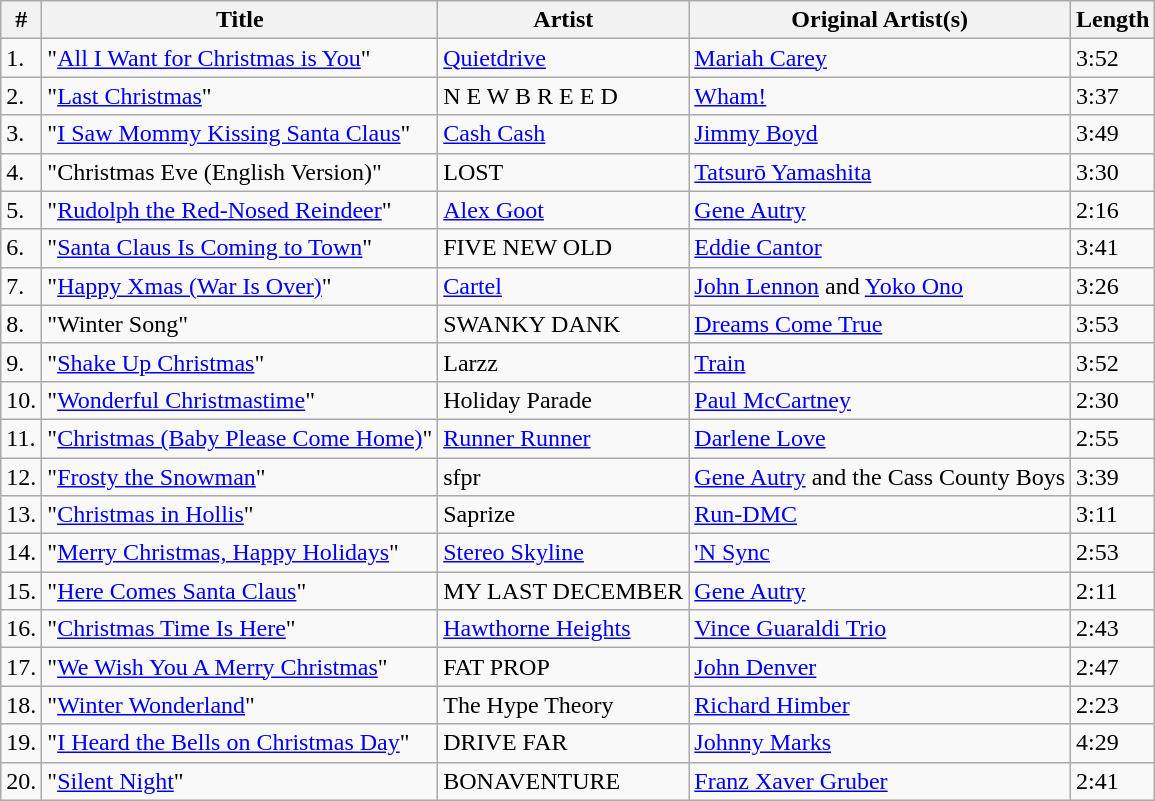<table class="wikitable" border="1">
<tr>
<th>#</th>
<th>Title</th>
<th>Artist</th>
<th>Original Artist(s)</th>
<th>Length</th>
</tr>
<tr>
<td>1.</td>
<td>"<a href='#'>All I Want for Christmas is You</a>"</td>
<td><a href='#'>Quietdrive</a></td>
<td><a href='#'>Mariah Carey</a></td>
<td>3:52</td>
</tr>
<tr>
<td>2.</td>
<td>"<a href='#'>Last Christmas</a>"</td>
<td>N E W B R E E D</td>
<td><a href='#'>Wham!</a></td>
<td>3:37</td>
</tr>
<tr>
<td>3.</td>
<td>"<a href='#'>I Saw Mommy Kissing Santa Claus</a>"</td>
<td><a href='#'>Cash Cash</a></td>
<td><a href='#'>Jimmy Boyd</a></td>
<td>3:49</td>
</tr>
<tr>
<td>4.</td>
<td>"Christmas Eve (English Version)"</td>
<td>LOST</td>
<td><a href='#'>Tatsurō Yamashita</a></td>
<td>3:30</td>
</tr>
<tr>
<td>5.</td>
<td>"<a href='#'>Rudolph the Red-Nosed Reindeer</a>"</td>
<td><a href='#'>Alex Goot</a></td>
<td><a href='#'>Gene Autry</a></td>
<td>2:16</td>
</tr>
<tr>
<td>6.</td>
<td>"<a href='#'>Santa Claus Is Coming to Town</a>"</td>
<td>FIVE NEW OLD</td>
<td><a href='#'>Eddie Cantor</a></td>
<td>3:41</td>
</tr>
<tr>
<td>7.</td>
<td>"<a href='#'>Happy Xmas (War Is Over)</a>"</td>
<td><a href='#'>Cartel</a></td>
<td><a href='#'>John Lennon</a> and <a href='#'>Yoko Ono</a></td>
<td>3:26</td>
</tr>
<tr>
<td>8.</td>
<td>"Winter Song"</td>
<td>SWANKY DANK</td>
<td><a href='#'>Dreams Come True</a></td>
<td>3:53</td>
</tr>
<tr>
<td>9.</td>
<td>"<a href='#'>Shake Up Christmas</a>"</td>
<td>Larzz</td>
<td><a href='#'>Train</a></td>
<td>3:52</td>
</tr>
<tr>
<td>10.</td>
<td>"<a href='#'>Wonderful Christmastime</a>"</td>
<td>Holiday Parade</td>
<td><a href='#'>Paul McCartney</a></td>
<td>2:30</td>
</tr>
<tr>
<td>11.</td>
<td>"<a href='#'>Christmas (Baby Please Come Home)</a>"</td>
<td><a href='#'>Runner Runner</a></td>
<td><a href='#'>Darlene Love</a></td>
<td>2:55</td>
</tr>
<tr>
<td>12.</td>
<td>"<a href='#'>Frosty the Snowman</a>"</td>
<td>sfpr</td>
<td><a href='#'>Gene Autry</a> and the Cass County Boys</td>
<td>3:39</td>
</tr>
<tr>
<td>13.</td>
<td>"<a href='#'>Christmas in Hollis</a>"</td>
<td>Saprize</td>
<td><a href='#'>Run-DMC</a></td>
<td>3:11</td>
</tr>
<tr>
<td>14.</td>
<td>"<a href='#'>Merry Christmas, Happy Holidays</a>"</td>
<td><a href='#'>Stereo Skyline</a></td>
<td><a href='#'>'N Sync</a></td>
<td>2:53</td>
</tr>
<tr>
<td>15.</td>
<td>"<a href='#'>Here Comes Santa Claus</a>"</td>
<td>MY LAST DECEMBER</td>
<td><a href='#'>Gene Autry</a></td>
<td>2:11</td>
</tr>
<tr>
<td>16.</td>
<td>"<a href='#'>Christmas Time Is Here</a>"</td>
<td><a href='#'>Hawthorne Heights</a></td>
<td><a href='#'> Vince Guaraldi Trio</a></td>
<td>2:43</td>
</tr>
<tr>
<td>17.</td>
<td>"<a href='#'>We Wish You A Merry Christmas</a>"</td>
<td>FAT PROP</td>
<td><a href='#'>John Denver</a></td>
<td>2:47</td>
</tr>
<tr>
<td>18.</td>
<td>"<a href='#'>Winter Wonderland</a>"</td>
<td>The Hype Theory</td>
<td><a href='#'>Richard Himber</a></td>
<td>2:23</td>
</tr>
<tr>
<td>19.</td>
<td>"<a href='#'>I Heard the Bells on Christmas Day</a>"</td>
<td>DRIVE FAR</td>
<td><a href='#'>Johnny Marks</a></td>
<td>4:29</td>
</tr>
<tr>
<td>20.</td>
<td>"<a href='#'>Silent Night</a>"</td>
<td>BONAVENTURE</td>
<td><a href='#'>Franz Xaver Gruber</a></td>
<td>2:41</td>
</tr>
</table>
